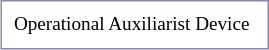<table style="border:1px solid #8888aa; padding:5px; font-size:80%; float: right; margin: 0px 12px 12px 0px;">
<tr>
<td align="right">Operational Auxiliarist Device</td>
<td align="center"></td>
</tr>
</table>
